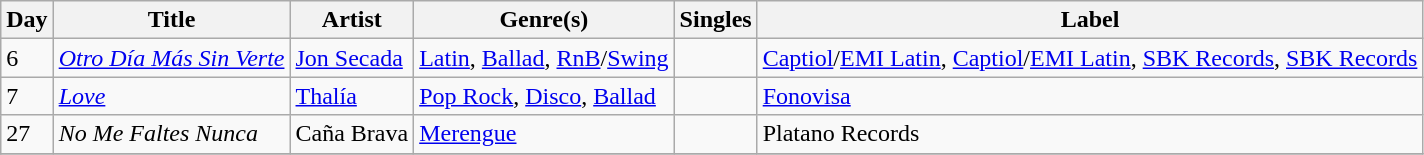<table class="wikitable sortable" style="text-align: left;">
<tr>
<th>Day</th>
<th>Title</th>
<th>Artist</th>
<th>Genre(s)</th>
<th>Singles</th>
<th>Label</th>
</tr>
<tr>
<td>6</td>
<td><em><a href='#'>Otro Día Más Sin Verte</a></em></td>
<td><a href='#'>Jon Secada</a></td>
<td><a href='#'>Latin</a>, <a href='#'>Ballad</a>, <a href='#'>RnB</a>/<a href='#'>Swing</a></td>
<td></td>
<td><a href='#'>Captiol</a>/<a href='#'>EMI Latin</a>, <a href='#'>Captiol</a>/<a href='#'>EMI Latin</a>, <a href='#'>SBK Records</a>, <a href='#'>SBK Records</a></td>
</tr>
<tr>
<td>7</td>
<td><em><a href='#'>Love</a></em></td>
<td><a href='#'>Thalía</a></td>
<td><a href='#'>Pop Rock</a>, <a href='#'>Disco</a>, <a href='#'>Ballad</a></td>
<td></td>
<td><a href='#'>Fonovisa</a></td>
</tr>
<tr>
<td>27</td>
<td><em>No Me Faltes Nunca</em></td>
<td>Caña Brava</td>
<td><a href='#'>Merengue</a></td>
<td></td>
<td>Platano Records</td>
</tr>
<tr>
</tr>
</table>
